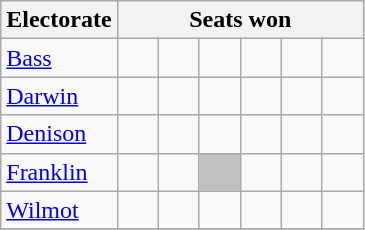<table class="wikitable">
<tr>
<th>Electorate</th>
<th colspan=7>Seats won</th>
</tr>
<tr>
<td><a href='#'>Bass</a></td>
<td width=20 > </td>
<td width=20 > </td>
<td width=20 > </td>
<td width=20 > </td>
<td width=20 > </td>
<td width=20 > </td>
</tr>
<tr>
<td><a href='#'>Darwin</a></td>
<td> </td>
<td> </td>
<td> </td>
<td> </td>
<td> </td>
<td> </td>
</tr>
<tr>
<td><a href='#'>Denison</a></td>
<td> </td>
<td> </td>
<td> </td>
<td> </td>
<td> </td>
<td> </td>
</tr>
<tr>
<td><a href='#'>Franklin</a></td>
<td> </td>
<td> </td>
<td bgcolor="#C0C0C0"> </td>
<td> </td>
<td> </td>
<td> </td>
</tr>
<tr>
<td><a href='#'>Wilmot</a></td>
<td> </td>
<td> </td>
<td> </td>
<td> </td>
<td> </td>
<td> </td>
</tr>
<tr>
</tr>
</table>
